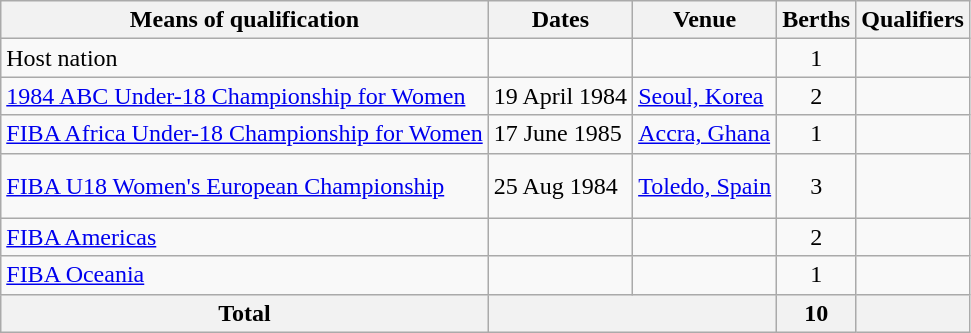<table class="wikitable">
<tr>
<th>Means of qualification</th>
<th>Dates</th>
<th>Venue</th>
<th>Berths</th>
<th>Qualifiers</th>
</tr>
<tr>
<td>Host nation</td>
<td></td>
<td></td>
<td style="text-align:center;">1</td>
<td></td>
</tr>
<tr>
<td><a href='#'>1984 ABC Under-18 Championship for Women</a></td>
<td>19 April 1984</td>
<td><a href='#'>Seoul, Korea</a></td>
<td style="text-align:center;">2</td>
<td><br></td>
</tr>
<tr>
<td><a href='#'>FIBA Africa Under-18 Championship for Women</a></td>
<td>17 June 1985</td>
<td><a href='#'>Accra, Ghana</a></td>
<td style="text-align:center;">1</td>
<td></td>
</tr>
<tr>
<td><a href='#'>FIBA U18 Women's European Championship</a></td>
<td>25 Aug 1984</td>
<td><a href='#'>Toledo, Spain</a></td>
<td style="text-align:center;">3</td>
<td><br><br></td>
</tr>
<tr>
<td><a href='#'>FIBA Americas</a></td>
<td></td>
<td></td>
<td style="text-align:center;">2</td>
<td><br></td>
</tr>
<tr>
<td><a href='#'>FIBA Oceania</a></td>
<td></td>
<td></td>
<td style="text-align:center;">1</td>
<td></td>
</tr>
<tr>
<th>Total</th>
<th colspan="2"></th>
<th>10</th>
<th></th>
</tr>
</table>
